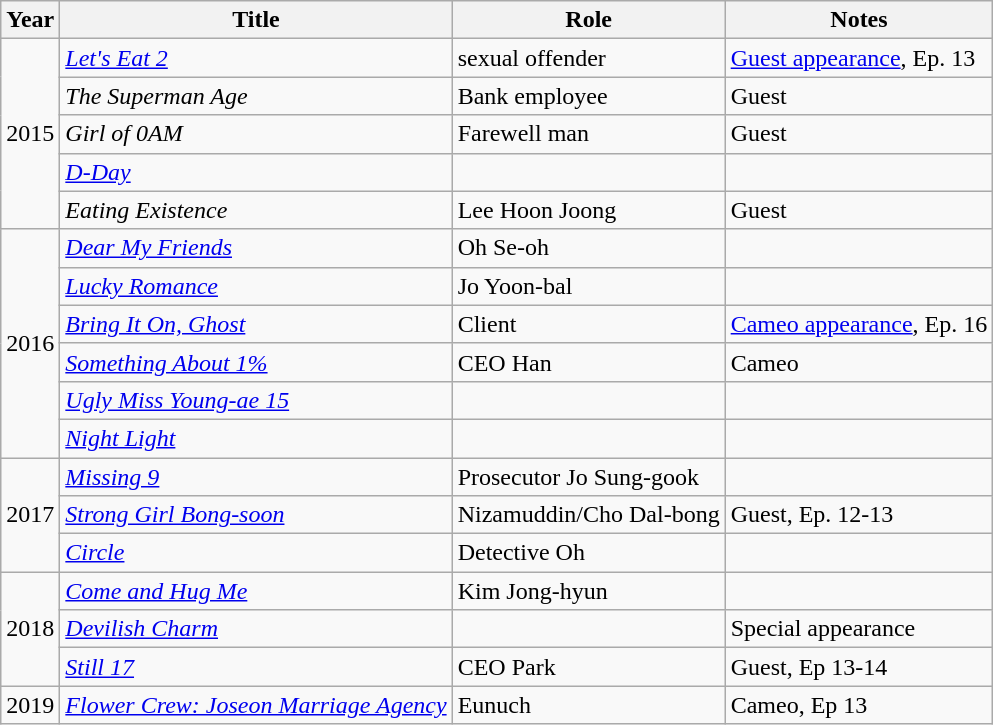<table class="wikitable">
<tr>
<th>Year</th>
<th>Title</th>
<th>Role</th>
<th>Notes</th>
</tr>
<tr>
<td rowspan="5">2015</td>
<td><em><a href='#'>Let's Eat 2</a></em></td>
<td>sexual offender</td>
<td><a href='#'>Guest appearance</a>, Ep. 13</td>
</tr>
<tr>
<td><em>The Superman Age</em></td>
<td>Bank employee</td>
<td>Guest</td>
</tr>
<tr>
<td><em>Girl of 0AM</em></td>
<td>Farewell man</td>
<td>Guest</td>
</tr>
<tr>
<td><a href='#'><em>D-Day</em></a></td>
<td></td>
<td></td>
</tr>
<tr>
<td><em>Eating Existence</em></td>
<td>Lee Hoon Joong</td>
<td>Guest</td>
</tr>
<tr>
<td rowspan="6">2016</td>
<td><em><a href='#'>Dear My Friends</a></em></td>
<td>Oh Se-oh</td>
<td></td>
</tr>
<tr>
<td><em><a href='#'>Lucky Romance</a></em></td>
<td>Jo Yoon-bal</td>
<td></td>
</tr>
<tr>
<td><em><a href='#'>Bring It On, Ghost</a></em></td>
<td>Client</td>
<td><a href='#'>Cameo appearance</a>, Ep. 16</td>
</tr>
<tr>
<td><em><a href='#'>Something About 1%</a></em></td>
<td>CEO Han</td>
<td>Cameo</td>
</tr>
<tr>
<td><a href='#'><em>Ugly Miss Young-ae 15</em></a></td>
<td></td>
<td></td>
</tr>
<tr>
<td><a href='#'><em>Night Light</em></a></td>
<td></td>
<td></td>
</tr>
<tr>
<td rowspan="3">2017</td>
<td><em><a href='#'>Missing 9</a></em></td>
<td>Prosecutor Jo Sung-gook</td>
<td></td>
</tr>
<tr>
<td><em><a href='#'>Strong Girl Bong-soon</a></em></td>
<td>Nizamuddin/Cho Dal-bong</td>
<td>Guest, Ep. 12-13</td>
</tr>
<tr>
<td><a href='#'><em>Circle</em></a></td>
<td>Detective Oh</td>
<td></td>
</tr>
<tr>
<td rowspan=3>2018</td>
<td><em><a href='#'>Come and Hug Me</a></em></td>
<td>Kim Jong-hyun</td>
<td></td>
</tr>
<tr>
<td><em><a href='#'>Devilish Charm</a></em></td>
<td></td>
<td>Special appearance</td>
</tr>
<tr>
<td><em><a href='#'>Still 17</a></em></td>
<td>CEO Park</td>
<td>Guest, Ep 13-14</td>
</tr>
<tr>
<td>2019</td>
<td><em><a href='#'>Flower Crew: Joseon Marriage Agency</a></em></td>
<td>Eunuch</td>
<td>Cameo, Ep 13</td>
</tr>
</table>
